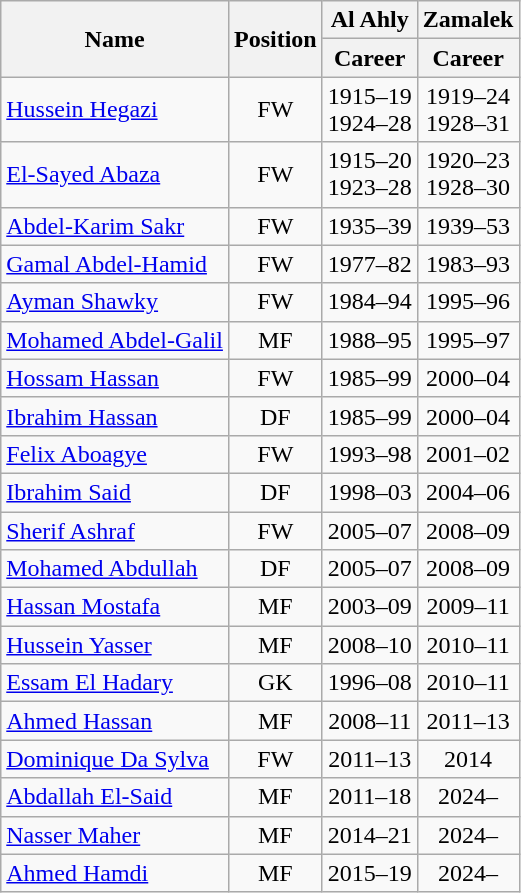<table class="wikitable" style="text-align: center">
<tr>
<th rowspan="2">Name</th>
<th rowspan="2">Position</th>
<th colspan="1">Al Ahly</th>
<th colspan="1">Zamalek</th>
</tr>
<tr>
<th>Career</th>
<th>Career</th>
</tr>
<tr>
<td style="text-align:left"> <a href='#'>Hussein Hegazi</a></td>
<td>FW</td>
<td>1915–19 <br> 1924–28</td>
<td>1919–24 <br> 1928–31</td>
</tr>
<tr>
<td style="text-align:left"> <a href='#'>El-Sayed Abaza</a></td>
<td>FW</td>
<td>1915–20 <br> 1923–28</td>
<td>1920–23 <br> 1928–30</td>
</tr>
<tr>
<td style="text-align:left"> <a href='#'>Abdel-Karim Sakr</a></td>
<td>FW</td>
<td>1935–39</td>
<td>1939–53</td>
</tr>
<tr>
<td style="text-align:left"> <a href='#'>Gamal Abdel-Hamid</a></td>
<td>FW</td>
<td>1977–82</td>
<td>1983–93</td>
</tr>
<tr>
<td style="text-align:left"> <a href='#'>Ayman Shawky</a></td>
<td>FW</td>
<td>1984–94</td>
<td>1995–96</td>
</tr>
<tr>
<td style="text-align:left"> <a href='#'>Mohamed Abdel-Galil</a></td>
<td>MF</td>
<td>1988–95</td>
<td>1995–97</td>
</tr>
<tr>
<td style="text-align:left"> <a href='#'>Hossam Hassan</a></td>
<td>FW</td>
<td>1985–99</td>
<td>2000–04</td>
</tr>
<tr>
<td style="text-align:left"> <a href='#'>Ibrahim Hassan</a></td>
<td>DF</td>
<td>1985–99</td>
<td>2000–04</td>
</tr>
<tr>
<td style="text-align:left"> <a href='#'>Felix Aboagye</a></td>
<td>FW</td>
<td>1993–98</td>
<td>2001–02</td>
</tr>
<tr>
<td style="text-align:left"> <a href='#'>Ibrahim Said</a></td>
<td>DF</td>
<td>1998–03</td>
<td>2004–06</td>
</tr>
<tr>
<td style="text-align:left"> <a href='#'>Sherif Ashraf</a></td>
<td>FW</td>
<td>2005–07</td>
<td>2008–09</td>
</tr>
<tr>
<td style="text-align:left"> <a href='#'>Mohamed Abdullah</a></td>
<td>DF</td>
<td>2005–07</td>
<td>2008–09</td>
</tr>
<tr>
<td style="text-align:left"> <a href='#'>Hassan Mostafa</a></td>
<td>MF</td>
<td>2003–09</td>
<td>2009–11</td>
</tr>
<tr>
<td style="text-align:left"> <a href='#'>Hussein Yasser</a></td>
<td>MF</td>
<td>2008–10</td>
<td>2010–11</td>
</tr>
<tr>
<td style="text-align:left"> <a href='#'>Essam El Hadary</a></td>
<td>GK</td>
<td>1996–08</td>
<td>2010–11</td>
</tr>
<tr>
<td style="text-align:left"> <a href='#'>Ahmed Hassan</a></td>
<td>MF</td>
<td>2008–11</td>
<td>2011–13</td>
</tr>
<tr>
<td style="text-align:left"> <a href='#'>Dominique Da Sylva</a></td>
<td>FW</td>
<td>2011–13</td>
<td>2014</td>
</tr>
<tr>
<td style="text-align:left"> <a href='#'>Abdallah El-Said</a></td>
<td>MF</td>
<td>2011–18</td>
<td>2024–</td>
</tr>
<tr>
<td style="text-align:left"> <a href='#'>Nasser Maher</a></td>
<td>MF</td>
<td>2014–21</td>
<td>2024–</td>
</tr>
<tr>
<td style="text-align:left"> <a href='#'>Ahmed Hamdi</a></td>
<td>MF</td>
<td>2015–19</td>
<td>2024–</td>
</tr>
</table>
